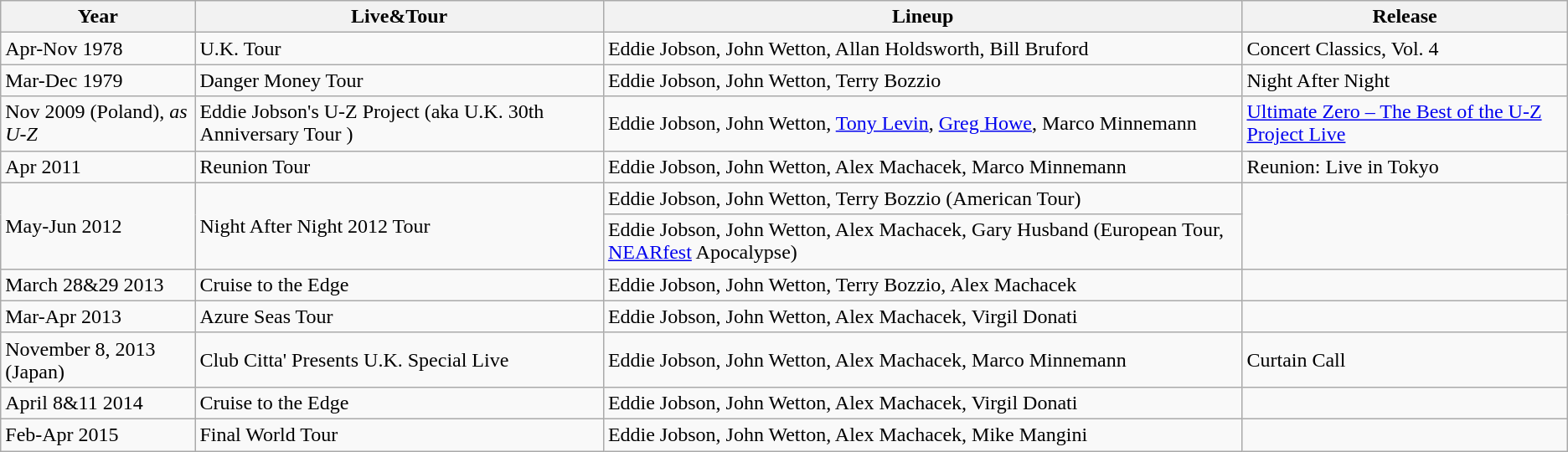<table class="wikitable">
<tr>
<th>Year</th>
<th>Live&Tour</th>
<th>Lineup</th>
<th>Release</th>
</tr>
<tr>
<td>Apr-Nov 1978</td>
<td>U.K. Tour</td>
<td>Eddie Jobson, John Wetton, Allan Holdsworth, Bill Bruford</td>
<td>Concert Classics, Vol. 4</td>
</tr>
<tr>
<td>Mar-Dec 1979</td>
<td>Danger Money Tour</td>
<td>Eddie Jobson, John Wetton, Terry Bozzio</td>
<td>Night After Night</td>
</tr>
<tr>
<td>Nov 2009 (Poland), <em>as U-Z</em></td>
<td>Eddie Jobson's U-Z Project (aka U.K. 30th Anniversary Tour )</td>
<td>Eddie Jobson, John Wetton, <a href='#'>Tony Levin</a>, <a href='#'>Greg Howe</a>, Marco Minnemann</td>
<td><a href='#'>Ultimate Zero – The Best of the U-Z Project Live</a></td>
</tr>
<tr>
<td>Apr 2011</td>
<td>Reunion Tour</td>
<td>Eddie Jobson, John Wetton, Alex Machacek, Marco Minnemann</td>
<td>Reunion: Live in Tokyo</td>
</tr>
<tr>
<td Rowspan=2>May-Jun 2012</td>
<td Rowspan=2>Night After Night 2012 Tour</td>
<td>Eddie Jobson, John Wetton, Terry Bozzio (American Tour)</td>
<td Rowspan=2></td>
</tr>
<tr>
<td>Eddie Jobson, John Wetton, Alex Machacek, Gary Husband (European Tour, <a href='#'>NEARfest</a> Apocalypse)</td>
</tr>
<tr>
<td>March 28&29 2013</td>
<td>Cruise to the Edge</td>
<td>Eddie Jobson, John Wetton, Terry Bozzio, Alex Machacek</td>
<td></td>
</tr>
<tr>
<td>Mar-Apr 2013</td>
<td>Azure Seas Tour</td>
<td>Eddie Jobson, John Wetton, Alex Machacek, Virgil Donati</td>
<td></td>
</tr>
<tr>
<td>November 8, 2013 (Japan)</td>
<td>Club Citta' Presents U.K. Special Live</td>
<td>Eddie Jobson, John Wetton, Alex Machacek, Marco Minnemann</td>
<td>Curtain Call</td>
</tr>
<tr>
<td>April 8&11 2014</td>
<td>Cruise to the Edge</td>
<td>Eddie Jobson, John Wetton, Alex Machacek, Virgil Donati</td>
<td></td>
</tr>
<tr>
<td>Feb-Apr 2015</td>
<td>Final World Tour</td>
<td>Eddie Jobson, John Wetton, Alex Machacek, Mike Mangini</td>
<td></td>
</tr>
</table>
